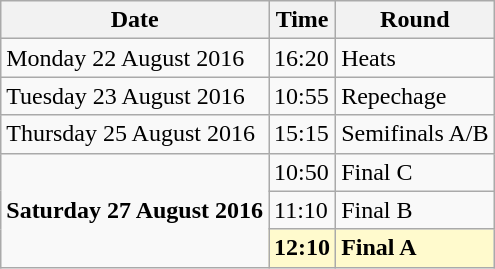<table class="wikitable">
<tr>
<th>Date</th>
<th>Time</th>
<th>Round</th>
</tr>
<tr>
<td>Monday 22 August 2016</td>
<td>16:20</td>
<td>Heats</td>
</tr>
<tr>
<td>Tuesday 23 August 2016</td>
<td>10:55</td>
<td>Repechage</td>
</tr>
<tr>
<td>Thursday 25 August 2016</td>
<td>15:15</td>
<td>Semifinals A/B</td>
</tr>
<tr>
<td rowspan=3><strong>Saturday 27 August 2016</strong></td>
<td>10:50</td>
<td>Final C</td>
</tr>
<tr>
<td>11:10</td>
<td>Final B</td>
</tr>
<tr>
<td style=background:lemonchiffon><strong>12:10</strong></td>
<td style=background:lemonchiffon><strong>Final A</strong></td>
</tr>
</table>
